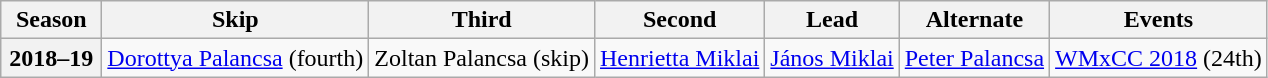<table class="wikitable">
<tr>
<th scope="col" width=60>Season</th>
<th scope="col">Skip</th>
<th scope="col">Third</th>
<th scope="col">Second</th>
<th scope="col">Lead</th>
<th scope="col">Alternate</th>
<th scope="col">Events</th>
</tr>
<tr>
<th scope="row">2018–19</th>
<td><a href='#'>Dorottya Palancsa</a> (fourth)</td>
<td>Zoltan Palancsa (skip)</td>
<td><a href='#'>Henrietta Miklai</a></td>
<td><a href='#'>János Miklai</a></td>
<td><a href='#'>Peter Palancsa</a></td>
<td><a href='#'>WMxCC 2018</a> (24th)</td>
</tr>
</table>
